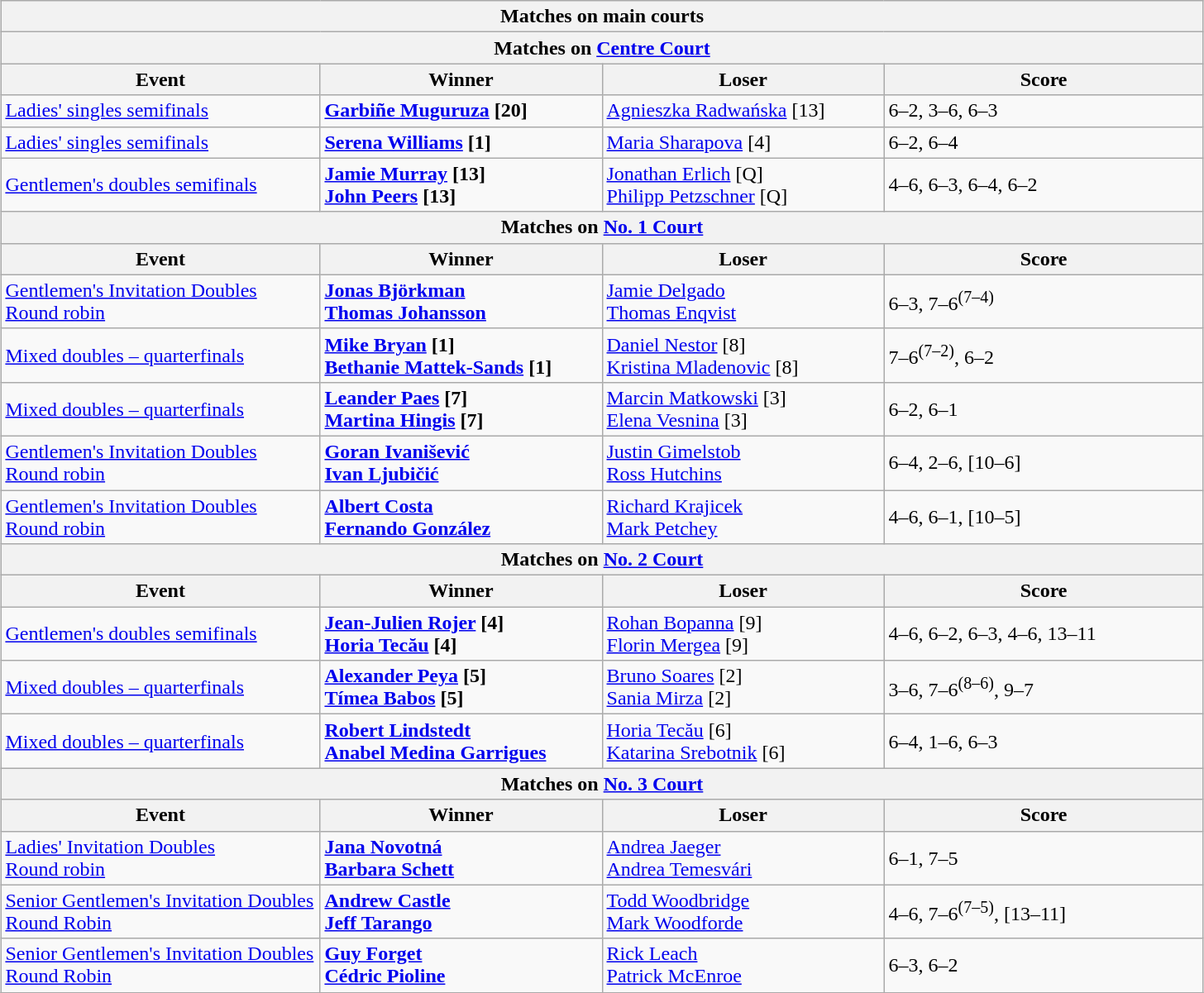<table class="wikitable collapsible uncollapsed" style="margin:auto;">
<tr>
<th colspan="4" style="white-space:nowrap;">Matches on main courts</th>
</tr>
<tr>
<th colspan="4"><strong>Matches on <a href='#'>Centre Court</a></strong></th>
</tr>
<tr>
<th width=250>Event</th>
<th width=220>Winner</th>
<th width=220>Loser</th>
<th width=250>Score</th>
</tr>
<tr>
<td><a href='#'>Ladies' singles semifinals</a></td>
<td><strong> <a href='#'>Garbiñe Muguruza</a> [20]</strong></td>
<td> <a href='#'>Agnieszka Radwańska</a> [13]</td>
<td>6–2, 3–6, 6–3</td>
</tr>
<tr>
<td><a href='#'>Ladies' singles semifinals</a></td>
<td><strong> <a href='#'>Serena Williams</a> [1]</strong></td>
<td> <a href='#'>Maria Sharapova</a> [4]</td>
<td>6–2, 6–4</td>
</tr>
<tr>
<td><a href='#'>Gentlemen's doubles semifinals</a></td>
<td><strong> <a href='#'>Jamie Murray</a> [13] <br>  <a href='#'>John Peers</a> [13]</strong></td>
<td> <a href='#'>Jonathan Erlich</a> [Q] <br>  <a href='#'>Philipp Petzschner</a> [Q]</td>
<td>4–6, 6–3, 6–4, 6–2</td>
</tr>
<tr>
<th colspan="4"><strong>Matches on <a href='#'>No. 1 Court</a></strong></th>
</tr>
<tr>
<th width=250>Event</th>
<th width=220>Winner</th>
<th width=220>Loser</th>
<th width=250>Score</th>
</tr>
<tr>
<td><a href='#'>Gentlemen's Invitation Doubles <br> Round robin</a></td>
<td><strong> <a href='#'>Jonas Björkman</a> <br>  <a href='#'>Thomas Johansson</a></strong></td>
<td> <a href='#'>Jamie Delgado</a> <br>  <a href='#'>Thomas Enqvist</a></td>
<td>6–3, 7–6<sup>(7–4)</sup></td>
</tr>
<tr>
<td><a href='#'>Mixed doubles – quarterfinals</a></td>
<td><strong> <a href='#'>Mike Bryan</a> [1] <br>  <a href='#'>Bethanie Mattek-Sands</a> [1]</strong></td>
<td> <a href='#'>Daniel Nestor</a> [8] <br>  <a href='#'>Kristina Mladenovic</a> [8]</td>
<td>7–6<sup>(7–2)</sup>, 6–2</td>
</tr>
<tr>
<td><a href='#'>Mixed doubles – quarterfinals</a></td>
<td><strong> <a href='#'>Leander Paes</a> [7] <br>  <a href='#'>Martina Hingis</a> [7]</strong></td>
<td> <a href='#'>Marcin Matkowski</a> [3] <br>  <a href='#'>Elena Vesnina</a> [3]</td>
<td>6–2, 6–1</td>
</tr>
<tr>
<td><a href='#'>Gentlemen's Invitation Doubles <br> Round robin</a></td>
<td><strong> <a href='#'>Goran Ivanišević</a> <br>  <a href='#'>Ivan Ljubičić</a> </strong></td>
<td> <a href='#'>Justin Gimelstob</a> <br>  <a href='#'>Ross Hutchins</a></td>
<td>6–4, 2–6, [10–6]</td>
</tr>
<tr>
<td><a href='#'>Gentlemen's Invitation Doubles <br> Round robin</a></td>
<td><strong> <a href='#'>Albert Costa</a> <br>  <a href='#'>Fernando González</a></strong></td>
<td> <a href='#'>Richard Krajicek</a> <br>  <a href='#'>Mark Petchey</a></td>
<td>4–6, 6–1, [10–5]</td>
</tr>
<tr>
<th colspan="4"><strong>Matches on <a href='#'>No. 2 Court</a></strong></th>
</tr>
<tr>
<th width=250>Event</th>
<th width=220>Winner</th>
<th width=220>Loser</th>
<th width=250>Score</th>
</tr>
<tr>
<td><a href='#'>Gentlemen's doubles semifinals</a></td>
<td><strong> <a href='#'>Jean-Julien Rojer</a> [4] <br>  <a href='#'>Horia Tecău</a> [4]</strong></td>
<td> <a href='#'>Rohan Bopanna</a> [9] <br>  <a href='#'>Florin Mergea</a> [9]</td>
<td>4–6, 6–2, 6–3, 4–6, 13–11</td>
</tr>
<tr>
<td><a href='#'>Mixed doubles – quarterfinals</a></td>
<td><strong> <a href='#'>Alexander Peya</a> [5] <br>  <a href='#'>Tímea Babos</a> [5]</strong></td>
<td> <a href='#'>Bruno Soares</a> [2] <br>  <a href='#'>Sania Mirza</a> [2]</td>
<td>3–6, 7–6<sup>(8–6)</sup>, 9–7</td>
</tr>
<tr>
<td><a href='#'>Mixed doubles – quarterfinals</a></td>
<td><strong> <a href='#'>Robert Lindstedt</a> <br>  <a href='#'>Anabel Medina Garrigues</a></strong></td>
<td> <a href='#'>Horia Tecău</a> [6] <br>  <a href='#'>Katarina Srebotnik</a> [6]</td>
<td>6–4, 1–6, 6–3</td>
</tr>
<tr>
<th colspan="4"><strong>Matches on <a href='#'>No. 3 Court</a></strong></th>
</tr>
<tr>
<th width=250>Event</th>
<th width=220>Winner</th>
<th width=220>Loser</th>
<th width=250>Score</th>
</tr>
<tr>
<td><a href='#'>Ladies' Invitation Doubles<br> Round robin</a></td>
<td><strong> <a href='#'>Jana Novotná</a> <br>  <a href='#'>Barbara Schett</a></strong></td>
<td> <a href='#'>Andrea Jaeger</a> <br>  <a href='#'>Andrea Temesvári</a></td>
<td>6–1, 7–5</td>
</tr>
<tr>
<td><a href='#'>Senior Gentlemen's Invitation Doubles<br> Round Robin</a></td>
<td><strong> <a href='#'>Andrew Castle</a> <br>  <a href='#'>Jeff Tarango</a></strong></td>
<td> <a href='#'>Todd Woodbridge</a> <br>  <a href='#'>Mark Woodforde</a></td>
<td>4–6, 7–6<sup>(7–5)</sup>, [13–11]</td>
</tr>
<tr>
<td><a href='#'>Senior Gentlemen's Invitation Doubles<br> Round Robin</a></td>
<td><strong> <a href='#'>Guy Forget</a> <br>  <a href='#'>Cédric Pioline</a></strong></td>
<td> <a href='#'>Rick Leach</a> <br>  <a href='#'>Patrick McEnroe</a></td>
<td>6–3, 6–2</td>
</tr>
<tr>
</tr>
</table>
